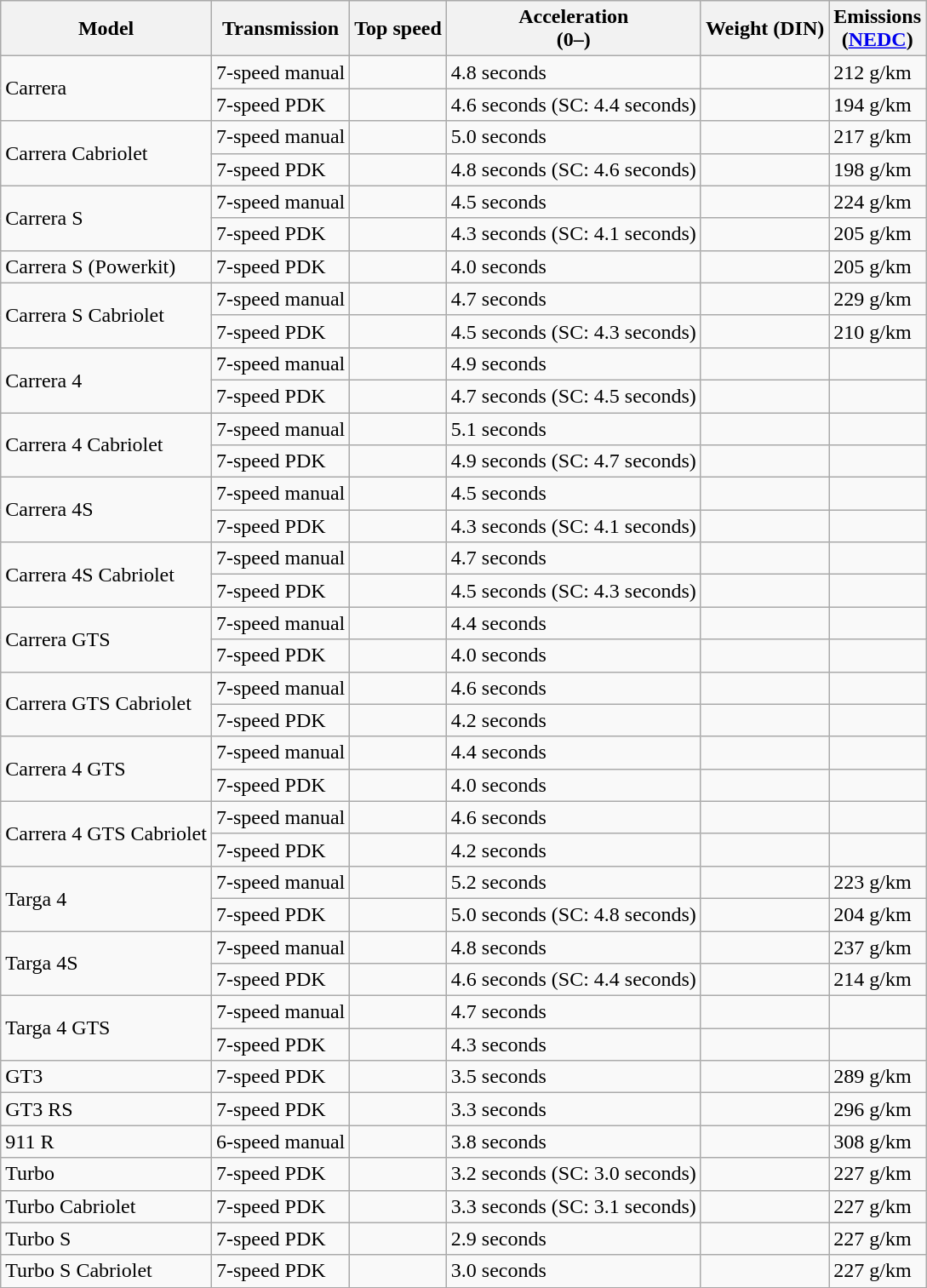<table class="wikitable sortable">
<tr>
<th>Model</th>
<th>Transmission</th>
<th>Top speed</th>
<th>Acceleration<br>(0–)</th>
<th>Weight (DIN)</th>
<th>Emissions <br>(<a href='#'>NEDC</a>)</th>
</tr>
<tr>
<td rowspan = "2">Carrera</td>
<td>7-speed manual</td>
<td></td>
<td>4.8 seconds</td>
<td></td>
<td>212 g/km</td>
</tr>
<tr>
<td>7-speed PDK</td>
<td></td>
<td>4.6 seconds (SC: 4.4 seconds)</td>
<td></td>
<td>194 g/km</td>
</tr>
<tr>
<td rowspan = "2">Carrera Cabriolet</td>
<td>7-speed manual</td>
<td></td>
<td>5.0 seconds</td>
<td></td>
<td>217 g/km</td>
</tr>
<tr>
<td>7-speed PDK</td>
<td></td>
<td>4.8 seconds (SC: 4.6 seconds)</td>
<td></td>
<td>198 g/km</td>
</tr>
<tr>
<td rowspan = "2">Carrera S</td>
<td>7-speed manual</td>
<td></td>
<td>4.5 seconds</td>
<td></td>
<td>224 g/km</td>
</tr>
<tr>
<td>7-speed PDK</td>
<td></td>
<td>4.3 seconds (SC: 4.1 seconds)</td>
<td></td>
<td>205 g/km</td>
</tr>
<tr>
<td>Carrera S (Powerkit)</td>
<td>7-speed PDK</td>
<td></td>
<td>4.0 seconds</td>
<td></td>
<td>205 g/km</td>
</tr>
<tr>
<td rowspan = "2">Carrera S Cabriolet</td>
<td>7-speed manual</td>
<td></td>
<td>4.7 seconds</td>
<td></td>
<td>229 g/km</td>
</tr>
<tr>
<td>7-speed PDK</td>
<td></td>
<td>4.5 seconds (SC: 4.3 seconds)</td>
<td></td>
<td>210 g/km</td>
</tr>
<tr>
<td rowspan = "2">Carrera 4</td>
<td>7-speed manual</td>
<td></td>
<td>4.9 seconds</td>
<td></td>
<td></td>
</tr>
<tr>
<td>7-speed PDK</td>
<td></td>
<td>4.7 seconds (SC: 4.5 seconds)</td>
<td></td>
<td></td>
</tr>
<tr>
<td rowspan = "2">Carrera 4 Cabriolet</td>
<td>7-speed manual</td>
<td></td>
<td>5.1 seconds</td>
<td></td>
<td></td>
</tr>
<tr>
<td>7-speed PDK</td>
<td></td>
<td>4.9 seconds (SC: 4.7 seconds)</td>
<td></td>
<td></td>
</tr>
<tr>
<td rowspan = "2">Carrera 4S</td>
<td>7-speed manual</td>
<td></td>
<td>4.5 seconds</td>
<td></td>
<td></td>
</tr>
<tr>
<td>7-speed PDK</td>
<td></td>
<td>4.3 seconds (SC: 4.1 seconds)</td>
<td></td>
<td></td>
</tr>
<tr>
<td rowspan = "2">Carrera 4S Cabriolet</td>
<td>7-speed manual</td>
<td></td>
<td>4.7 seconds</td>
<td></td>
<td></td>
</tr>
<tr>
<td>7-speed PDK</td>
<td></td>
<td>4.5 seconds (SC: 4.3 seconds)</td>
<td></td>
<td></td>
</tr>
<tr>
<td rowspan = "2">Carrera GTS</td>
<td>7-speed manual</td>
<td></td>
<td>4.4 seconds</td>
<td></td>
<td></td>
</tr>
<tr>
<td>7-speed PDK</td>
<td></td>
<td>4.0 seconds</td>
<td></td>
<td></td>
</tr>
<tr>
<td rowspan = "2">Carrera GTS Cabriolet</td>
<td>7-speed manual</td>
<td></td>
<td>4.6 seconds</td>
<td></td>
<td></td>
</tr>
<tr>
<td>7-speed PDK</td>
<td></td>
<td>4.2 seconds</td>
<td></td>
<td></td>
</tr>
<tr>
<td rowspan = "2">Carrera 4 GTS</td>
<td>7-speed manual</td>
<td></td>
<td>4.4 seconds</td>
<td></td>
<td></td>
</tr>
<tr>
<td>7-speed PDK</td>
<td></td>
<td>4.0 seconds</td>
<td></td>
<td></td>
</tr>
<tr>
<td rowspan = "2">Carrera 4 GTS Cabriolet</td>
<td>7-speed manual</td>
<td></td>
<td>4.6 seconds</td>
<td></td>
<td></td>
</tr>
<tr>
<td>7-speed PDK</td>
<td></td>
<td>4.2 seconds</td>
<td></td>
<td></td>
</tr>
<tr>
<td rowspan = "2">Targa 4</td>
<td>7-speed manual</td>
<td></td>
<td>5.2 seconds</td>
<td></td>
<td>223 g/km</td>
</tr>
<tr>
<td>7-speed PDK</td>
<td></td>
<td>5.0 seconds (SC: 4.8 seconds)</td>
<td></td>
<td>204 g/km</td>
</tr>
<tr>
<td rowspan = "2">Targa 4S</td>
<td>7-speed manual</td>
<td></td>
<td>4.8 seconds</td>
<td></td>
<td>237 g/km</td>
</tr>
<tr>
<td>7-speed PDK</td>
<td></td>
<td>4.6 seconds (SC: 4.4 seconds)</td>
<td></td>
<td>214 g/km</td>
</tr>
<tr>
<td rowspan = "2">Targa 4 GTS</td>
<td>7-speed manual</td>
<td></td>
<td>4.7 seconds</td>
<td></td>
<td></td>
</tr>
<tr>
<td>7-speed PDK</td>
<td></td>
<td>4.3 seconds</td>
<td></td>
<td></td>
</tr>
<tr>
<td>GT3</td>
<td>7-speed PDK</td>
<td></td>
<td>3.5 seconds</td>
<td></td>
<td>289 g/km</td>
</tr>
<tr>
<td>GT3 RS</td>
<td>7-speed PDK</td>
<td></td>
<td>3.3 seconds</td>
<td></td>
<td>296 g/km</td>
</tr>
<tr>
<td>911 R</td>
<td>6-speed manual</td>
<td></td>
<td>3.8 seconds</td>
<td></td>
<td>308 g/km</td>
</tr>
<tr>
<td>Turbo</td>
<td>7-speed PDK</td>
<td></td>
<td>3.2 seconds (SC: 3.0 seconds)</td>
<td></td>
<td>227 g/km</td>
</tr>
<tr>
<td>Turbo Cabriolet</td>
<td>7-speed PDK</td>
<td></td>
<td>3.3 seconds (SC: 3.1 seconds)</td>
<td></td>
<td>227 g/km</td>
</tr>
<tr>
<td>Turbo S</td>
<td>7-speed PDK</td>
<td></td>
<td>2.9 seconds</td>
<td></td>
<td>227 g/km</td>
</tr>
<tr>
<td>Turbo S Cabriolet</td>
<td>7-speed PDK</td>
<td></td>
<td>3.0 seconds</td>
<td></td>
<td>227 g/km</td>
</tr>
</table>
